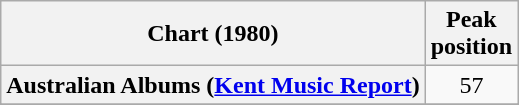<table class="wikitable sortable plainrowheaders" style="text-align:center">
<tr>
<th scope="col">Chart (1980)</th>
<th scope="col">Peak<br> position</th>
</tr>
<tr>
<th scope="row">Australian Albums (<a href='#'>Kent Music Report</a>)</th>
<td>57</td>
</tr>
<tr>
</tr>
<tr>
</tr>
<tr>
</tr>
<tr>
</tr>
<tr>
</tr>
<tr>
</tr>
<tr>
</tr>
<tr>
</tr>
<tr>
</tr>
</table>
